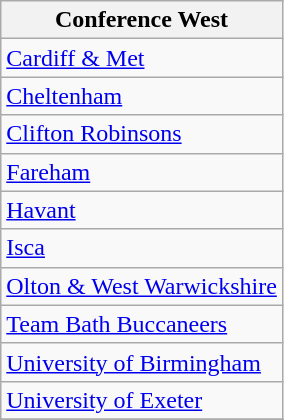<table class="wikitable">
<tr>
<th>Conference West</th>
</tr>
<tr>
<td><a href='#'>Cardiff & Met</a></td>
</tr>
<tr>
<td><a href='#'>Cheltenham</a></td>
</tr>
<tr>
<td><a href='#'>Clifton Robinsons</a></td>
</tr>
<tr>
<td><a href='#'>Fareham</a></td>
</tr>
<tr>
<td><a href='#'>Havant</a></td>
</tr>
<tr>
<td><a href='#'>Isca</a></td>
</tr>
<tr>
<td><a href='#'>Olton & West Warwickshire</a></td>
</tr>
<tr>
<td><a href='#'>Team Bath Buccaneers</a></td>
</tr>
<tr>
<td><a href='#'>University of Birmingham</a></td>
</tr>
<tr>
<td><a href='#'>University of Exeter</a></td>
</tr>
<tr>
</tr>
</table>
